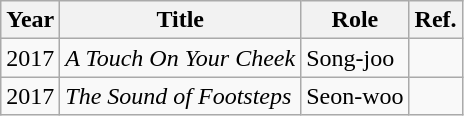<table class="wikitable">
<tr>
<th>Year</th>
<th>Title</th>
<th>Role</th>
<th>Ref.</th>
</tr>
<tr>
<td>2017</td>
<td><em>A Touch On Your Cheek</em></td>
<td>Song-joo</td>
<td></td>
</tr>
<tr>
<td>2017</td>
<td><em>The Sound of Footsteps</em></td>
<td>Seon-woo</td>
<td></td>
</tr>
</table>
